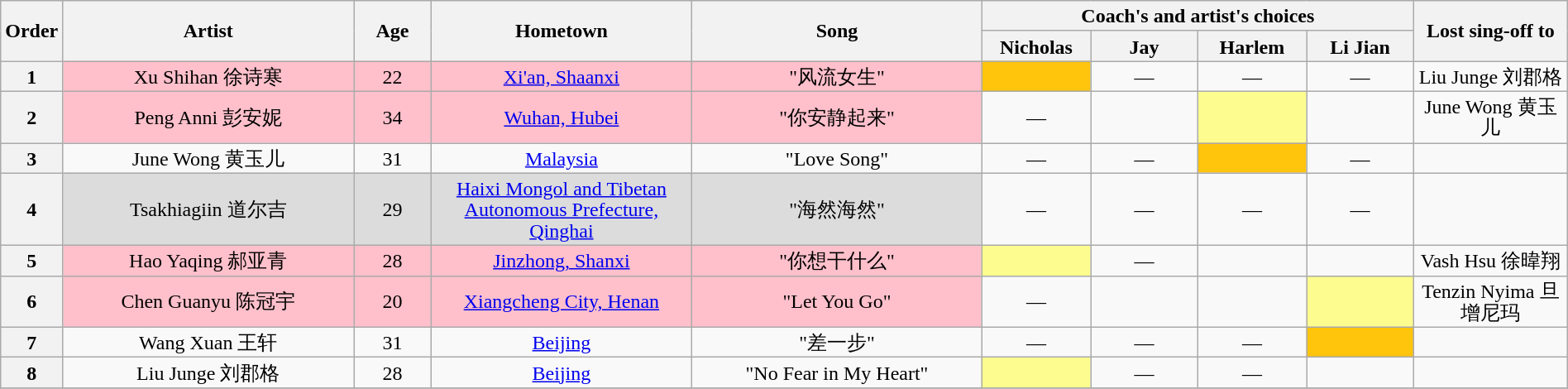<table class="wikitable" style="text-align:center; line-height:17px; width:100%;">
<tr>
<th scope="col" rowspan="2" style="width:02%;">Order</th>
<th scope="col" rowspan="2" style="width:19%;">Artist</th>
<th scope="col" rowspan="2" style="width:05%;">Age</th>
<th scope="col" rowspan="2" style="width:17%;">Hometown</th>
<th scope="col" rowspan="2" style="width:19%;">Song</th>
<th scope="col" colspan="4" style="width:28%;">Coach's and artist's choices</th>
<th scope="col" rowspan="2" style="width:10%;">Lost sing-off to</th>
</tr>
<tr>
<th style="width:07%;">Nicholas</th>
<th style="width:07%;">Jay</th>
<th style="width:07%;">Harlem</th>
<th style="width:07%;">Li Jian</th>
</tr>
<tr>
<th>1</th>
<td style="background:pink;">Xu Shihan 徐诗寒</td>
<td style="background:pink;">22</td>
<td style="background:pink;"><a href='#'>Xi'an, Shaanxi</a></td>
<td style="background:pink;">"风流女生"</td>
<td style="background:#FFC40C;"><strong></strong></td>
<td>—</td>
<td> —</td>
<td>—</td>
<td>Liu Junge 刘郡格</td>
</tr>
<tr>
<th>2</th>
<td style="background:pink;">Peng Anni 彭安妮</td>
<td style="background:pink;">34</td>
<td style="background:pink;"><a href='#'>Wuhan, Hubei</a></td>
<td style="background:pink;">"你安静起来"</td>
<td> —</td>
<td><strong></strong></td>
<td style="background:#fdfc8f;"> <strong></strong></td>
<td><strong></strong></td>
<td>June Wong 黄玉儿</td>
</tr>
<tr>
<th>3</th>
<td>June Wong 黄玉儿</td>
<td>31</td>
<td><a href='#'>Malaysia</a></td>
<td>"Love Song"</td>
<td>—</td>
<td> —</td>
<td style="background:#FFC40C;"> <strong></strong></td>
<td>—</td>
<td></td>
</tr>
<tr>
<th>4</th>
<td style="background:#DCDCDC;">Tsakhiagiin 道尔吉</td>
<td style="background:#DCDCDC;">29</td>
<td style="background:#DCDCDC;"><a href='#'>Haixi Mongol and Tibetan Autonomous Prefecture, Qinghai</a></td>
<td style="background:#DCDCDC;">"海然海然"</td>
<td>—</td>
<td> —</td>
<td>—</td>
<td> —</td>
<td></td>
</tr>
<tr>
<th>5</th>
<td style="background:pink;">Hao Yaqing 郝亚青</td>
<td style="background:pink;">28</td>
<td style="background:pink;"><a href='#'>Jinzhong, Shanxi</a></td>
<td style="background:pink;">"你想干什么"</td>
<td style="background:#fdfc8f;"> <strong></strong></td>
<td>—</td>
<td><strong></strong></td>
<td> <strong></strong></td>
<td>Vash Hsu 徐暐翔</td>
</tr>
<tr>
<th>6</th>
<td style="background:pink;">Chen Guanyu 陈冠宇</td>
<td style="background:pink;">20</td>
<td style="background:pink;"><a href='#'>Xiangcheng City, Henan</a></td>
<td style="background:pink;">"Let You Go"</td>
<td>—</td>
<td> <strong></strong></td>
<td><strong></strong></td>
<td style="background:#fdfc8f;"> <strong></strong></td>
<td>Tenzin Nyima 旦增尼玛</td>
</tr>
<tr>
<th>7</th>
<td>Wang Xuan 王轩</td>
<td>31</td>
<td><a href='#'>Beijing</a></td>
<td>"差一步"</td>
<td>—</td>
<td>—</td>
<td> —</td>
<td style="background:#FFC40C;"> <strong></strong></td>
<td></td>
</tr>
<tr>
<th>8</th>
<td>Liu Junge 刘郡格</td>
<td>28</td>
<td><a href='#'>Beijing</a></td>
<td>"No Fear in My Heart"</td>
<td style="background:#fdfc8f;"> <strong></strong></td>
<td>—</td>
<td>—</td>
<td> <strong></strong></td>
<td></td>
</tr>
<tr>
</tr>
</table>
